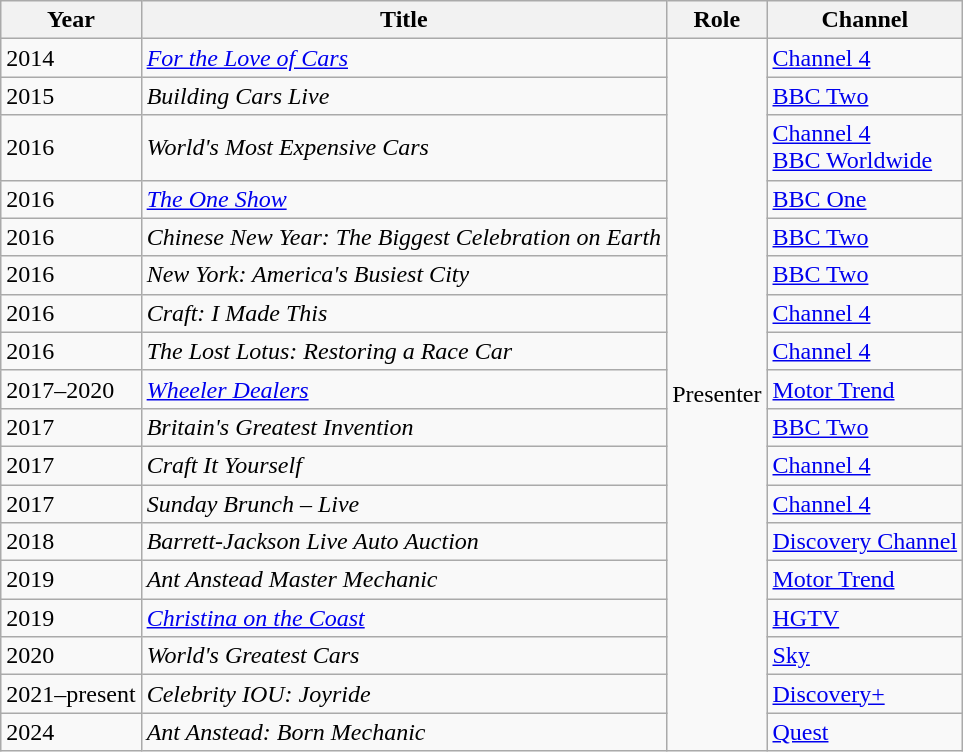<table class="wikitable sortable">
<tr>
<th>Year</th>
<th>Title</th>
<th>Role</th>
<th>Channel</th>
</tr>
<tr>
<td>2014</td>
<td><em><a href='#'>For the Love of Cars</a></em></td>
<td rowspan="18">Presenter</td>
<td><a href='#'>Channel 4</a></td>
</tr>
<tr>
<td>2015</td>
<td><em>Building Cars Live</em></td>
<td><a href='#'>BBC Two</a></td>
</tr>
<tr>
<td>2016</td>
<td><em>World's Most Expensive Cars</em></td>
<td><a href='#'>Channel 4</a><br><a href='#'>BBC Worldwide</a></td>
</tr>
<tr>
<td>2016</td>
<td><em><a href='#'>The One Show</a></em></td>
<td><a href='#'>BBC One</a></td>
</tr>
<tr>
<td>2016</td>
<td><em>Chinese New Year: The Biggest Celebration on Earth</em></td>
<td><a href='#'>BBC Two</a></td>
</tr>
<tr>
<td>2016</td>
<td><em>New York: America's Busiest City</em></td>
<td><a href='#'>BBC Two</a></td>
</tr>
<tr>
<td>2016</td>
<td><em>Craft: I Made This</em></td>
<td><a href='#'>Channel 4</a></td>
</tr>
<tr>
<td>2016</td>
<td><em>The Lost Lotus: Restoring a Race Car</em></td>
<td><a href='#'>Channel 4</a></td>
</tr>
<tr>
<td>2017–2020</td>
<td><em><a href='#'>Wheeler Dealers</a></em></td>
<td><a href='#'>Motor Trend</a></td>
</tr>
<tr>
<td>2017</td>
<td><em>Britain's Greatest Invention</em></td>
<td><a href='#'>BBC Two</a></td>
</tr>
<tr>
<td>2017</td>
<td><em>Craft It Yourself</em></td>
<td><a href='#'>Channel 4</a></td>
</tr>
<tr>
<td>2017</td>
<td><em>Sunday Brunch – Live</em></td>
<td><a href='#'>Channel 4</a></td>
</tr>
<tr>
<td>2018</td>
<td><em>Barrett-Jackson Live Auto Auction</em></td>
<td><a href='#'>Discovery Channel</a></td>
</tr>
<tr>
<td>2019</td>
<td><em>Ant Anstead Master Mechanic</em></td>
<td><a href='#'>Motor Trend</a></td>
</tr>
<tr>
<td>2019</td>
<td><em><a href='#'>Christina on the Coast</a></em></td>
<td><a href='#'>HGTV</a></td>
</tr>
<tr>
<td>2020</td>
<td><em>World's Greatest Cars</em></td>
<td><a href='#'>Sky</a></td>
</tr>
<tr>
<td>2021–present</td>
<td><em>Celebrity IOU: Joyride</em></td>
<td><a href='#'>Discovery+</a></td>
</tr>
<tr>
<td>2024</td>
<td><em>Ant Anstead: Born Mechanic</em></td>
<td><a href='#'>Quest</a></td>
</tr>
</table>
